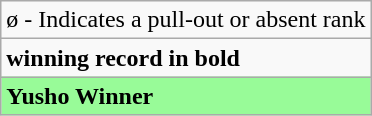<table class="wikitable">
<tr>
<td>ø - Indicates a pull-out or absent rank</td>
</tr>
<tr>
<td><strong>winning record in bold</strong></td>
</tr>
<tr>
<td style="background: PaleGreen;"><strong>Yusho Winner</strong></td>
</tr>
</table>
